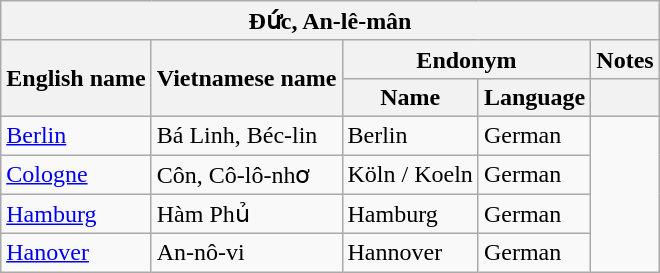<table class="wikitable sortable">
<tr>
<th colspan="5"> Đức, An-lê-mân</th>
</tr>
<tr>
<th rowspan="2">English name</th>
<th rowspan="2">Vietnamese name</th>
<th colspan="2">Endonym</th>
<th>Notes</th>
</tr>
<tr>
<th>Name</th>
<th>Language</th>
<th></th>
</tr>
<tr>
<td><a href='#'>Berlin</a></td>
<td>Bá Linh, Béc-lin</td>
<td>Berlin</td>
<td>German</td>
</tr>
<tr>
<td><a href='#'>Cologne</a></td>
<td>Côn, Cô-lô-nhơ</td>
<td>Köln / Koeln</td>
<td>German</td>
</tr>
<tr>
<td><a href='#'>Hamburg</a></td>
<td>Hàm Phủ</td>
<td>Hamburg</td>
<td>German</td>
</tr>
<tr>
<td><a href='#'>Hanover</a></td>
<td>An-nô-vi</td>
<td>Hannover</td>
<td>German</td>
</tr>
</table>
